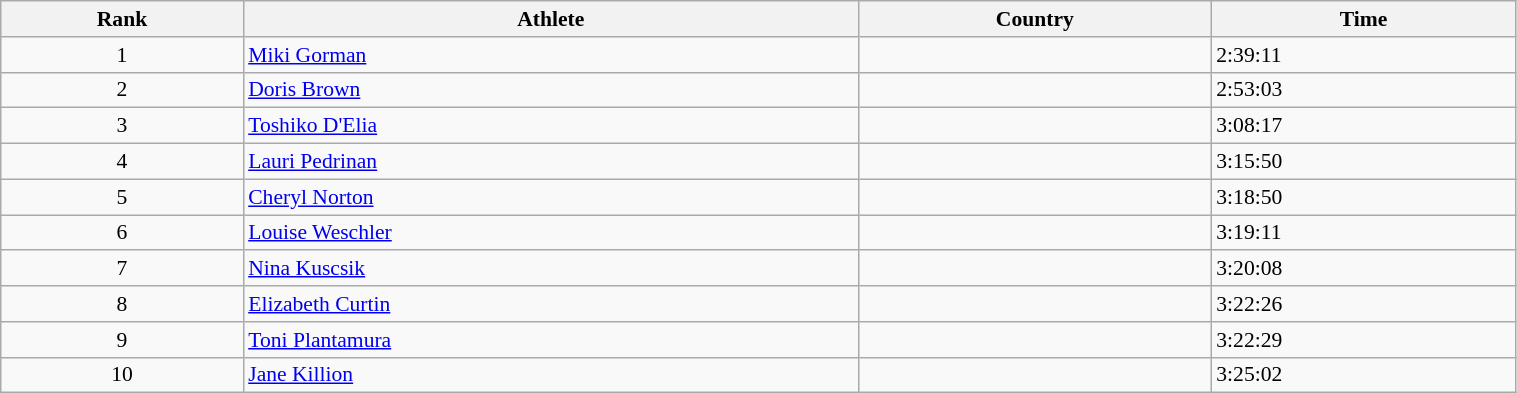<table class="wikitable" width=80% style="font-size:90%; text-align:left;">
<tr>
<th>Rank</th>
<th>Athlete</th>
<th>Country</th>
<th>Time</th>
</tr>
<tr>
<td style="text-align:center">1</td>
<td><a href='#'>Miki Gorman</a></td>
<td></td>
<td>2:39:11</td>
</tr>
<tr>
<td style="text-align:center">2</td>
<td><a href='#'>Doris Brown</a></td>
<td></td>
<td>2:53:03</td>
</tr>
<tr>
<td style="text-align:center">3</td>
<td><a href='#'>Toshiko D'Elia</a></td>
<td></td>
<td>3:08:17</td>
</tr>
<tr>
<td style="text-align:center">4</td>
<td><a href='#'>Lauri Pedrinan</a></td>
<td></td>
<td>3:15:50</td>
</tr>
<tr>
<td style="text-align:center">5</td>
<td><a href='#'>Cheryl Norton</a></td>
<td></td>
<td>3:18:50</td>
</tr>
<tr>
<td style="text-align:center">6</td>
<td><a href='#'>Louise Weschler</a></td>
<td></td>
<td>3:19:11</td>
</tr>
<tr>
<td style="text-align:center">7</td>
<td><a href='#'>Nina Kuscsik</a></td>
<td></td>
<td>3:20:08</td>
</tr>
<tr>
<td style="text-align:center">8</td>
<td><a href='#'>Elizabeth Curtin</a></td>
<td></td>
<td>3:22:26</td>
</tr>
<tr>
<td style="text-align:center">9</td>
<td><a href='#'>Toni Plantamura</a></td>
<td></td>
<td>3:22:29</td>
</tr>
<tr>
<td style="text-align:center">10</td>
<td><a href='#'>Jane Killion</a></td>
<td></td>
<td>3:25:02</td>
</tr>
</table>
